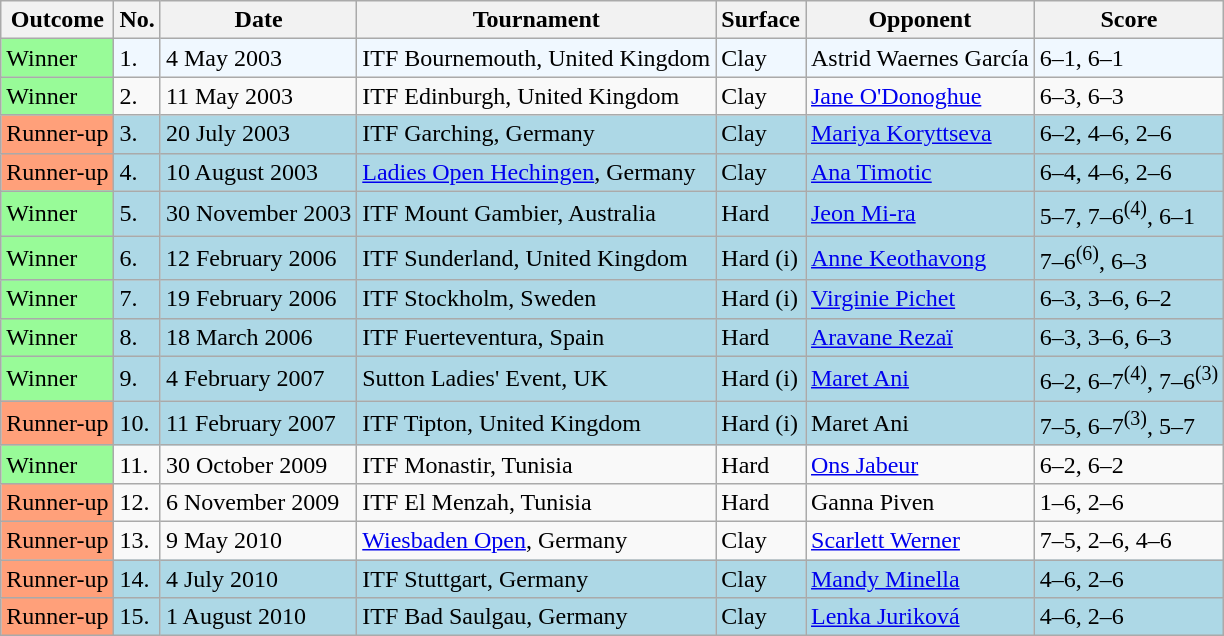<table class="wikitable">
<tr>
<th>Outcome</th>
<th>No.</th>
<th>Date</th>
<th>Tournament</th>
<th>Surface</th>
<th>Opponent</th>
<th>Score</th>
</tr>
<tr style="background:#f0f8ff;">
<td bgcolor="98FB98">Winner</td>
<td>1.</td>
<td>4 May 2003</td>
<td>ITF Bournemouth, United Kingdom</td>
<td>Clay</td>
<td> Astrid Waernes García</td>
<td>6–1, 6–1</td>
</tr>
<tr>
<td bgcolor="98FB98">Winner</td>
<td>2.</td>
<td>11 May 2003</td>
<td>ITF Edinburgh, United Kingdom</td>
<td>Clay</td>
<td> <a href='#'>Jane O'Donoghue</a></td>
<td>6–3, 6–3</td>
</tr>
<tr style="background:lightblue;">
<td bgcolor="FFA07A">Runner-up</td>
<td>3.</td>
<td>20 July 2003</td>
<td>ITF Garching, Germany</td>
<td>Clay</td>
<td> <a href='#'>Mariya Koryttseva</a></td>
<td>6–2, 4–6, 2–6</td>
</tr>
<tr style="background:lightblue;">
<td bgcolor="FFA07A">Runner-up</td>
<td>4.</td>
<td>10 August 2003</td>
<td><a href='#'>Ladies Open Hechingen</a>, Germany</td>
<td>Clay</td>
<td> <a href='#'>Ana Timotic</a></td>
<td>6–4, 4–6, 2–6</td>
</tr>
<tr style="background:lightblue;">
<td bgcolor="98FB98">Winner</td>
<td>5.</td>
<td>30 November 2003</td>
<td>ITF Mount Gambier, Australia</td>
<td>Hard</td>
<td> <a href='#'>Jeon Mi-ra</a></td>
<td>5–7, 7–6<sup>(4)</sup>, 6–1</td>
</tr>
<tr style="background:lightblue;">
<td bgcolor="98FB98">Winner</td>
<td>6.</td>
<td>12 February 2006</td>
<td>ITF Sunderland, United Kingdom</td>
<td>Hard (i)</td>
<td> <a href='#'>Anne Keothavong</a></td>
<td>7–6<sup>(6)</sup>, 6–3</td>
</tr>
<tr style="background:lightblue;">
<td bgcolor="98FB98">Winner</td>
<td>7.</td>
<td>19 February 2006</td>
<td>ITF Stockholm, Sweden</td>
<td>Hard (i)</td>
<td> <a href='#'>Virginie Pichet</a></td>
<td>6–3, 3–6, 6–2</td>
</tr>
<tr style="background:lightblue;">
<td bgcolor="98FB98">Winner</td>
<td>8.</td>
<td>18 March 2006</td>
<td>ITF Fuerteventura, Spain</td>
<td>Hard</td>
<td> <a href='#'>Aravane Rezaï</a></td>
<td>6–3, 3–6, 6–3</td>
</tr>
<tr style="background:lightblue;">
<td bgcolor="98FB98">Winner</td>
<td>9.</td>
<td>4 February 2007</td>
<td>Sutton Ladies' Event, UK</td>
<td>Hard (i)</td>
<td> <a href='#'>Maret Ani</a></td>
<td>6–2, 6–7<sup>(4)</sup>, 7–6<sup>(3)</sup></td>
</tr>
<tr style="background:lightblue;">
<td bgcolor="FFA07A">Runner-up</td>
<td>10.</td>
<td>11 February 2007</td>
<td>ITF Tipton, United Kingdom</td>
<td>Hard (i)</td>
<td> Maret Ani</td>
<td>7–5, 6–7<sup>(3)</sup>, 5–7</td>
</tr>
<tr>
<td bgcolor="98FB98">Winner</td>
<td>11.</td>
<td>30 October 2009</td>
<td>ITF Monastir, Tunisia</td>
<td>Hard</td>
<td> <a href='#'>Ons Jabeur</a></td>
<td>6–2, 6–2</td>
</tr>
<tr>
<td bgcolor="FFA07A">Runner-up</td>
<td>12.</td>
<td>6 November 2009</td>
<td>ITF El Menzah, Tunisia</td>
<td>Hard</td>
<td> Ganna Piven</td>
<td>1–6, 2–6</td>
</tr>
<tr>
<td bgcolor="FFA07A">Runner-up</td>
<td>13.</td>
<td>9 May 2010</td>
<td><a href='#'>Wiesbaden Open</a>, Germany</td>
<td>Clay</td>
<td> <a href='#'>Scarlett Werner</a></td>
<td>7–5, 2–6, 4–6</td>
</tr>
<tr style="background:lightblue;">
<td bgcolor="FFA07A">Runner-up</td>
<td>14.</td>
<td>4 July 2010</td>
<td>ITF Stuttgart, Germany</td>
<td>Clay</td>
<td> <a href='#'>Mandy Minella</a></td>
<td>4–6, 2–6</td>
</tr>
<tr style="background:lightblue;">
<td bgcolor="FFA07A">Runner-up</td>
<td>15.</td>
<td>1 August 2010</td>
<td>ITF Bad Saulgau, Germany</td>
<td>Clay</td>
<td> <a href='#'>Lenka Juriková</a></td>
<td>4–6, 2–6</td>
</tr>
</table>
